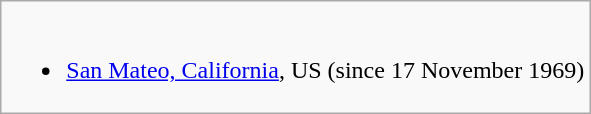<table class="wikitable">
<tr valign="top">
<td><br><ul><li> <a href='#'>San Mateo, California</a>, US (since 17 November 1969)</li></ul></td>
</tr>
</table>
